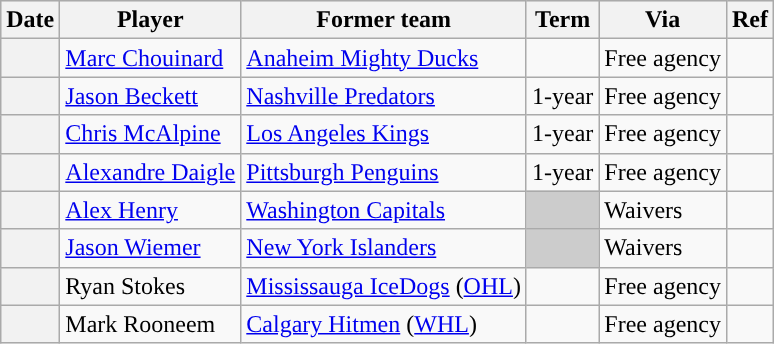<table class="wikitable plainrowheaders">
<tr style="background:#ddd; text-align:center;">
<th>Date</th>
<th>Player</th>
<th>Former team</th>
<th>Term</th>
<th>Via</th>
<th>Ref</th>
</tr>
<tr>
<th scope="row"></th>
<td><a href='#'>Marc Chouinard</a></td>
<td><a href='#'>Anaheim Mighty Ducks</a></td>
<td></td>
<td>Free agency</td>
<td></td>
</tr>
<tr>
<th scope="row"></th>
<td><a href='#'>Jason Beckett</a></td>
<td><a href='#'>Nashville Predators</a></td>
<td>1-year</td>
<td>Free agency</td>
<td></td>
</tr>
<tr>
<th scope="row"></th>
<td><a href='#'>Chris McAlpine</a></td>
<td><a href='#'>Los Angeles Kings</a></td>
<td>1-year</td>
<td>Free agency</td>
<td></td>
</tr>
<tr>
<th scope="row"></th>
<td><a href='#'>Alexandre Daigle</a></td>
<td><a href='#'>Pittsburgh Penguins</a></td>
<td>1-year</td>
<td>Free agency</td>
<td></td>
</tr>
<tr>
<th scope="row"></th>
<td><a href='#'>Alex Henry</a></td>
<td><a href='#'>Washington Capitals</a></td>
<td style="background:#ccc"></td>
<td>Waivers</td>
<td></td>
</tr>
<tr>
<th scope="row"></th>
<td><a href='#'>Jason Wiemer</a></td>
<td><a href='#'>New York Islanders</a></td>
<td style="background:#ccc"></td>
<td>Waivers</td>
<td></td>
</tr>
<tr>
<th scope="row"></th>
<td>Ryan Stokes</td>
<td><a href='#'>Mississauga IceDogs</a> (<a href='#'>OHL</a>)</td>
<td></td>
<td>Free agency</td>
<td></td>
</tr>
<tr>
<th scope="row"></th>
<td>Mark Rooneem</td>
<td><a href='#'>Calgary Hitmen</a> (<a href='#'>WHL</a>)</td>
<td></td>
<td>Free agency</td>
<td></td>
</tr>
</table>
